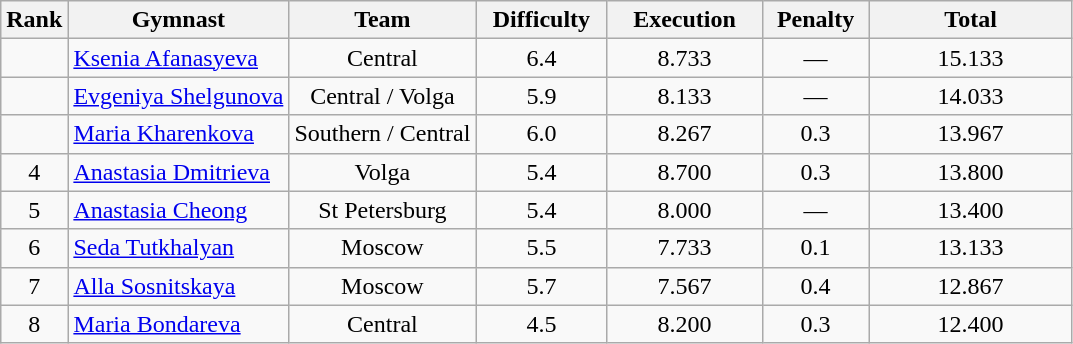<table class="wikitable" style="text-align:center">
<tr>
<th>Rank</th>
<th>Gymnast</th>
<th>Team</th>
<th style="width:5em">Difficulty</th>
<th style="width:6em">Execution</th>
<th style="width:4em">Penalty</th>
<th style="width:8em">Total</th>
</tr>
<tr>
<td></td>
<td align=left><a href='#'>Ksenia Afanasyeva</a></td>
<td>Central</td>
<td>6.4</td>
<td>8.733</td>
<td>—</td>
<td>15.133</td>
</tr>
<tr>
<td></td>
<td align=left><a href='#'>Evgeniya Shelgunova</a></td>
<td>Central / Volga</td>
<td>5.9</td>
<td>8.133</td>
<td>—</td>
<td>14.033</td>
</tr>
<tr>
<td></td>
<td align=left><a href='#'>Maria Kharenkova</a></td>
<td>Southern / Central</td>
<td>6.0</td>
<td>8.267</td>
<td>0.3</td>
<td>13.967</td>
</tr>
<tr>
<td>4</td>
<td align=left><a href='#'>Anastasia Dmitrieva</a></td>
<td>Volga</td>
<td>5.4</td>
<td>8.700</td>
<td>0.3</td>
<td>13.800</td>
</tr>
<tr>
<td>5</td>
<td align=left><a href='#'>Anastasia Cheong</a></td>
<td>St Petersburg</td>
<td>5.4</td>
<td>8.000</td>
<td>—</td>
<td>13.400</td>
</tr>
<tr>
<td>6</td>
<td align=left><a href='#'>Seda Tutkhalyan</a></td>
<td>Moscow</td>
<td>5.5</td>
<td>7.733</td>
<td>0.1</td>
<td>13.133</td>
</tr>
<tr>
<td>7</td>
<td align=left><a href='#'>Alla Sosnitskaya</a></td>
<td>Moscow</td>
<td>5.7</td>
<td>7.567</td>
<td>0.4</td>
<td>12.867</td>
</tr>
<tr>
<td>8</td>
<td align=left><a href='#'>Maria Bondareva</a></td>
<td>Central</td>
<td>4.5</td>
<td>8.200</td>
<td>0.3</td>
<td>12.400</td>
</tr>
</table>
